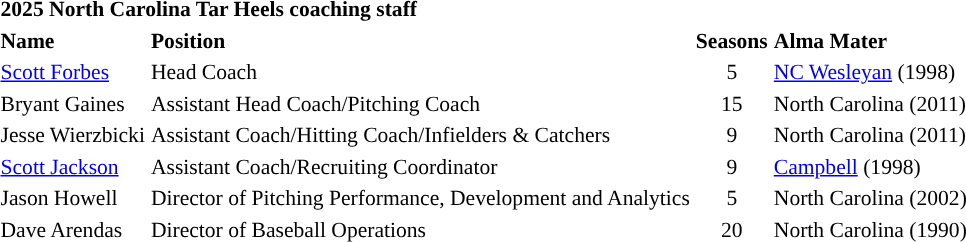<table class="toccolours" style="text-align: left; font-size:90%;">
<tr>
<th colspan="9">2025 North Carolina Tar Heels coaching staff</th>
</tr>
<tr>
<th>Name</th>
<th>Position</th>
<th>Seasons</th>
<th>Alma Mater</th>
</tr>
<tr>
<td><a href='#'>Scott Forbes</a></td>
<td>Head Coach</td>
<td align=center>5</td>
<td><a href='#'>NC Wesleyan</a> (1998)</td>
</tr>
<tr>
<td>Bryant Gaines</td>
<td>Assistant Head Coach/Pitching Coach</td>
<td align=center>15</td>
<td>North Carolina (2011)</td>
</tr>
<tr>
<td>Jesse Wierzbicki</td>
<td>Assistant Coach/Hitting Coach/Infielders & Catchers</td>
<td align=center>9</td>
<td>North Carolina (2011)</td>
</tr>
<tr>
<td><a href='#'>Scott Jackson</a></td>
<td>Assistant Coach/Recruiting Coordinator</td>
<td align=center>9</td>
<td><a href='#'>Campbell</a> (1998)</td>
</tr>
<tr>
<td>Jason Howell</td>
<td>Director of Pitching Performance, Development and Analytics</td>
<td align=center>5</td>
<td>North Carolina (2002)</td>
</tr>
<tr>
<td>Dave Arendas</td>
<td>Director of Baseball Operations</td>
<td align=center>20</td>
<td>North Carolina (1990)</td>
</tr>
</table>
